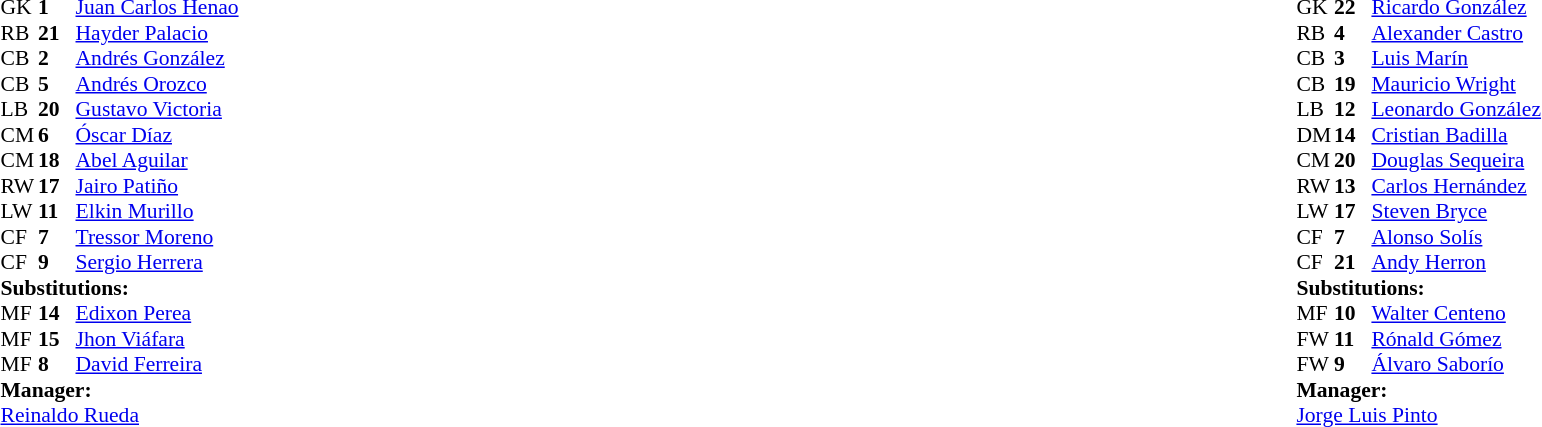<table width="100%">
<tr>
<td valign="top" width="50%"><br><table style="font-size: 90%" cellspacing="0" cellpadding="0">
<tr>
<th width=25></th>
<th width=25></th>
</tr>
<tr>
<td>GK</td>
<td><strong>1</strong></td>
<td><a href='#'>Juan Carlos Henao</a></td>
</tr>
<tr>
<td>RB</td>
<td><strong>21</strong></td>
<td><a href='#'>Hayder Palacio</a></td>
</tr>
<tr>
<td>CB</td>
<td><strong>2</strong></td>
<td><a href='#'>Andrés González</a></td>
</tr>
<tr>
<td>CB</td>
<td><strong>5</strong></td>
<td><a href='#'>Andrés Orozco</a></td>
</tr>
<tr>
<td>LB</td>
<td><strong>20</strong></td>
<td><a href='#'>Gustavo Victoria</a></td>
</tr>
<tr>
<td>CM</td>
<td><strong>6</strong></td>
<td><a href='#'>Óscar Díaz</a></td>
</tr>
<tr>
<td>CM</td>
<td><strong>18</strong></td>
<td><a href='#'>Abel Aguilar</a></td>
</tr>
<tr>
<td>RW</td>
<td><strong>17</strong></td>
<td><a href='#'>Jairo Patiño</a></td>
<td></td>
<td></td>
</tr>
<tr>
<td>LW</td>
<td><strong>11</strong></td>
<td><a href='#'>Elkin Murillo</a></td>
<td></td>
<td></td>
</tr>
<tr>
<td>CF</td>
<td><strong>7</strong></td>
<td><a href='#'>Tressor Moreno</a></td>
</tr>
<tr>
<td>CF</td>
<td><strong>9</strong></td>
<td><a href='#'>Sergio Herrera</a></td>
<td></td>
<td></td>
</tr>
<tr>
<td colspan=3><strong>Substitutions:</strong></td>
</tr>
<tr>
<td>MF</td>
<td><strong>14</strong></td>
<td><a href='#'>Edixon Perea</a></td>
<td></td>
<td></td>
</tr>
<tr>
<td>MF</td>
<td><strong>15</strong></td>
<td><a href='#'>Jhon Viáfara</a></td>
<td></td>
<td></td>
</tr>
<tr>
<td>MF</td>
<td><strong>8</strong></td>
<td><a href='#'>David Ferreira</a></td>
<td></td>
<td></td>
</tr>
<tr>
<td colspan=3><strong>Manager:</strong></td>
</tr>
<tr>
<td colspan=3><a href='#'>Reinaldo Rueda</a></td>
</tr>
</table>
</td>
<td valign="top"></td>
<td valign="top" width="50%"><br><table style="font-size: 90%" cellspacing="0" cellpadding="0" align="center">
<tr>
<th width=25></th>
<th width=25></th>
</tr>
<tr>
<td>GK</td>
<td><strong>22</strong></td>
<td><a href='#'>Ricardo González</a></td>
</tr>
<tr>
<td>RB</td>
<td><strong>4</strong></td>
<td><a href='#'>Alexander Castro</a></td>
</tr>
<tr>
<td>CB</td>
<td><strong>3</strong></td>
<td><a href='#'>Luis Marín</a></td>
</tr>
<tr>
<td>CB</td>
<td><strong>19</strong></td>
<td><a href='#'>Mauricio Wright</a></td>
</tr>
<tr>
<td>LB</td>
<td><strong>12</strong></td>
<td><a href='#'>Leonardo González</a></td>
</tr>
<tr>
<td>DM</td>
<td><strong>14</strong></td>
<td><a href='#'>Cristian Badilla</a></td>
</tr>
<tr>
<td>CM</td>
<td><strong>20</strong></td>
<td><a href='#'>Douglas Sequeira</a></td>
</tr>
<tr>
<td>RW</td>
<td><strong>13</strong></td>
<td><a href='#'>Carlos Hernández</a></td>
<td></td>
<td></td>
</tr>
<tr>
<td>LW</td>
<td><strong>17</strong></td>
<td><a href='#'>Steven Bryce</a></td>
<td></td>
<td></td>
</tr>
<tr>
<td>CF</td>
<td><strong>7</strong></td>
<td><a href='#'>Alonso Solís</a></td>
</tr>
<tr>
<td>CF</td>
<td><strong>21</strong></td>
<td><a href='#'>Andy Herron</a></td>
<td></td>
<td></td>
</tr>
<tr>
<td colspan=3><strong>Substitutions:</strong></td>
</tr>
<tr>
<td>MF</td>
<td><strong>10</strong></td>
<td><a href='#'>Walter Centeno</a></td>
<td></td>
<td></td>
</tr>
<tr>
<td>FW</td>
<td><strong>11</strong></td>
<td><a href='#'>Rónald Gómez</a></td>
<td></td>
<td></td>
</tr>
<tr>
<td>FW</td>
<td><strong>9</strong></td>
<td><a href='#'>Álvaro Saborío</a></td>
<td></td>
<td></td>
</tr>
<tr>
<td colspan=3><strong>Manager:</strong></td>
</tr>
<tr>
<td colspan="4"> <a href='#'>Jorge Luis Pinto</a></td>
</tr>
</table>
</td>
</tr>
</table>
